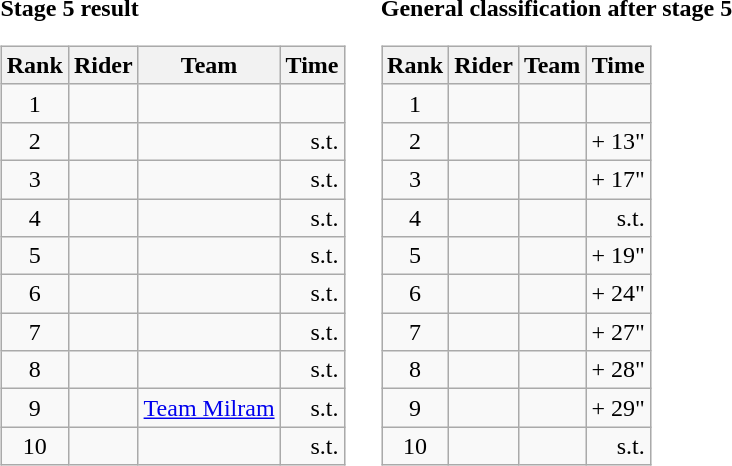<table>
<tr>
<td><strong>Stage 5 result</strong><br><table class="wikitable">
<tr>
<th scope="col">Rank</th>
<th scope="col">Rider</th>
<th scope="col">Team</th>
<th scope="col">Time</th>
</tr>
<tr>
<td style="text-align:center;">1</td>
<td></td>
<td></td>
<td align="right"></td>
</tr>
<tr>
<td style="text-align:center;">2</td>
<td> </td>
<td></td>
<td align="right">s.t.</td>
</tr>
<tr>
<td style="text-align:center;">3</td>
<td></td>
<td></td>
<td align="right">s.t.</td>
</tr>
<tr>
<td style="text-align:center;">4</td>
<td></td>
<td></td>
<td align="right">s.t.</td>
</tr>
<tr>
<td style="text-align:center;">5</td>
<td> </td>
<td></td>
<td align="right">s.t.</td>
</tr>
<tr>
<td style="text-align:center;">6</td>
<td></td>
<td></td>
<td align="right">s.t.</td>
</tr>
<tr>
<td style="text-align:center;">7</td>
<td></td>
<td></td>
<td align="right">s.t.</td>
</tr>
<tr>
<td style="text-align:center;">8</td>
<td></td>
<td></td>
<td align="right">s.t.</td>
</tr>
<tr>
<td style="text-align:center;">9</td>
<td></td>
<td><a href='#'>Team Milram</a></td>
<td align="right">s.t.</td>
</tr>
<tr>
<td style="text-align:center;">10</td>
<td></td>
<td></td>
<td align="right">s.t.</td>
</tr>
</table>
</td>
<td></td>
<td><strong>General classification after stage 5</strong><br><table class="wikitable">
<tr>
<th scope="col">Rank</th>
<th scope="col">Rider</th>
<th scope="col">Team</th>
<th scope="col">Time</th>
</tr>
<tr>
<td style="text-align:center;">1</td>
<td> </td>
<td></td>
<td align="right"></td>
</tr>
<tr>
<td style="text-align:center;">2</td>
<td></td>
<td></td>
<td align="right">+ 13"</td>
</tr>
<tr>
<td style="text-align:center;">3</td>
<td></td>
<td></td>
<td style="text-align:right;">+ 17"</td>
</tr>
<tr>
<td style="text-align:center;">4</td>
<td></td>
<td></td>
<td style="text-align:right;">s.t.</td>
</tr>
<tr>
<td style="text-align:center;">5</td>
<td></td>
<td></td>
<td style="text-align:right;">+ 19"</td>
</tr>
<tr>
<td style="text-align:center;">6</td>
<td> </td>
<td></td>
<td style="text-align:right;">+ 24"</td>
</tr>
<tr>
<td style="text-align:center;">7</td>
<td></td>
<td></td>
<td style="text-align:right;">+ 27"</td>
</tr>
<tr>
<td style="text-align:center;">8</td>
<td></td>
<td></td>
<td style="text-align:right;">+ 28"</td>
</tr>
<tr>
<td style="text-align:center;">9</td>
<td></td>
<td></td>
<td style="text-align:right;">+ 29"</td>
</tr>
<tr>
<td style="text-align:center;">10</td>
<td></td>
<td></td>
<td style="text-align:right;">s.t.</td>
</tr>
</table>
</td>
</tr>
</table>
